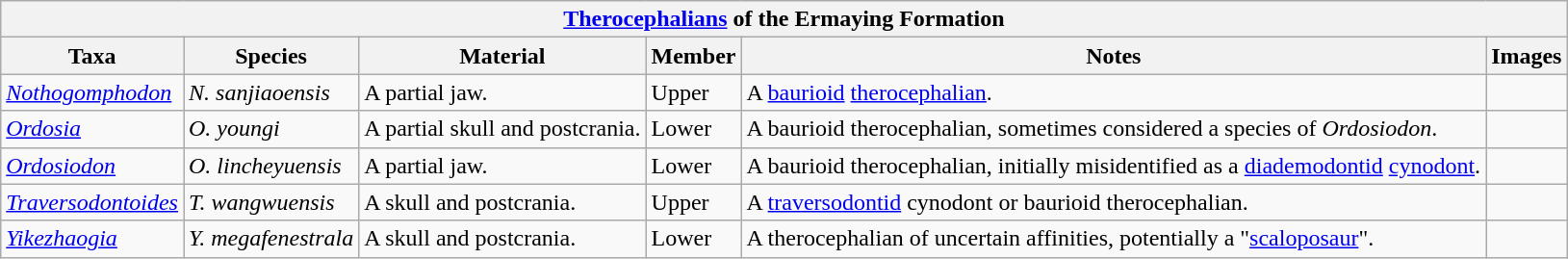<table class="wikitable" align="center">
<tr>
<th colspan="6" align="center"><strong><a href='#'>Therocephalians</a> of the Ermaying Formation</strong></th>
</tr>
<tr>
<th>Taxa</th>
<th>Species</th>
<th>Material</th>
<th>Member</th>
<th>Notes</th>
<th>Images</th>
</tr>
<tr>
<td><em><a href='#'>Nothogomphodon</a></em></td>
<td><em>N. sanjiaoensis</em></td>
<td>A partial jaw.</td>
<td>Upper</td>
<td>A <a href='#'>baurioid</a> <a href='#'>therocephalian</a>.</td>
<td></td>
</tr>
<tr>
<td><em><a href='#'>Ordosia</a></em></td>
<td><em>O. youngi</em></td>
<td>A partial skull and postcrania.</td>
<td>Lower</td>
<td>A baurioid therocephalian, sometimes considered a species of <em>Ordosiodon</em>.</td>
<td></td>
</tr>
<tr>
<td><em><a href='#'>Ordosiodon</a></em></td>
<td><em>O. lincheyuensis</em></td>
<td>A partial jaw.</td>
<td>Lower</td>
<td>A baurioid therocephalian, initially misidentified as a <a href='#'>diademodontid</a> <a href='#'>cynodont</a>.</td>
<td></td>
</tr>
<tr>
<td><em><a href='#'>Traversodontoides</a></em></td>
<td><em>T. wangwuensis</em></td>
<td>A skull and postcrania.</td>
<td>Upper</td>
<td>A <a href='#'>traversodontid</a> cynodont or baurioid therocephalian.</td>
<td></td>
</tr>
<tr>
<td><em><a href='#'>Yikezhaogia</a></em></td>
<td><em>Y. megafenestrala</em></td>
<td>A skull and postcrania.</td>
<td>Lower</td>
<td>A therocephalian of uncertain affinities, potentially a "<a href='#'>scaloposaur</a>".</td>
<td></td>
</tr>
</table>
